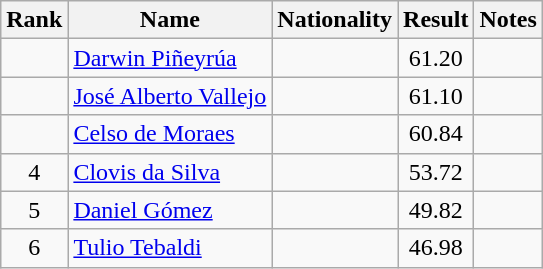<table class="wikitable sortable" style="text-align:center">
<tr>
<th>Rank</th>
<th>Name</th>
<th>Nationality</th>
<th>Result</th>
<th>Notes</th>
</tr>
<tr>
<td></td>
<td align=left><a href='#'>Darwin Piñeyrúa</a></td>
<td align=left></td>
<td>61.20</td>
<td></td>
</tr>
<tr>
<td></td>
<td align=left><a href='#'>José Alberto Vallejo</a></td>
<td align=left></td>
<td>61.10</td>
<td></td>
</tr>
<tr>
<td></td>
<td align=left><a href='#'>Celso de Moraes</a></td>
<td align=left></td>
<td>60.84</td>
<td></td>
</tr>
<tr>
<td>4</td>
<td align=left><a href='#'>Clovis da Silva</a></td>
<td align=left></td>
<td>53.72</td>
<td></td>
</tr>
<tr>
<td>5</td>
<td align=left><a href='#'>Daniel Gómez</a></td>
<td align=left></td>
<td>49.82</td>
<td></td>
</tr>
<tr>
<td>6</td>
<td align=left><a href='#'>Tulio Tebaldi</a></td>
<td align=left></td>
<td>46.98</td>
<td></td>
</tr>
</table>
